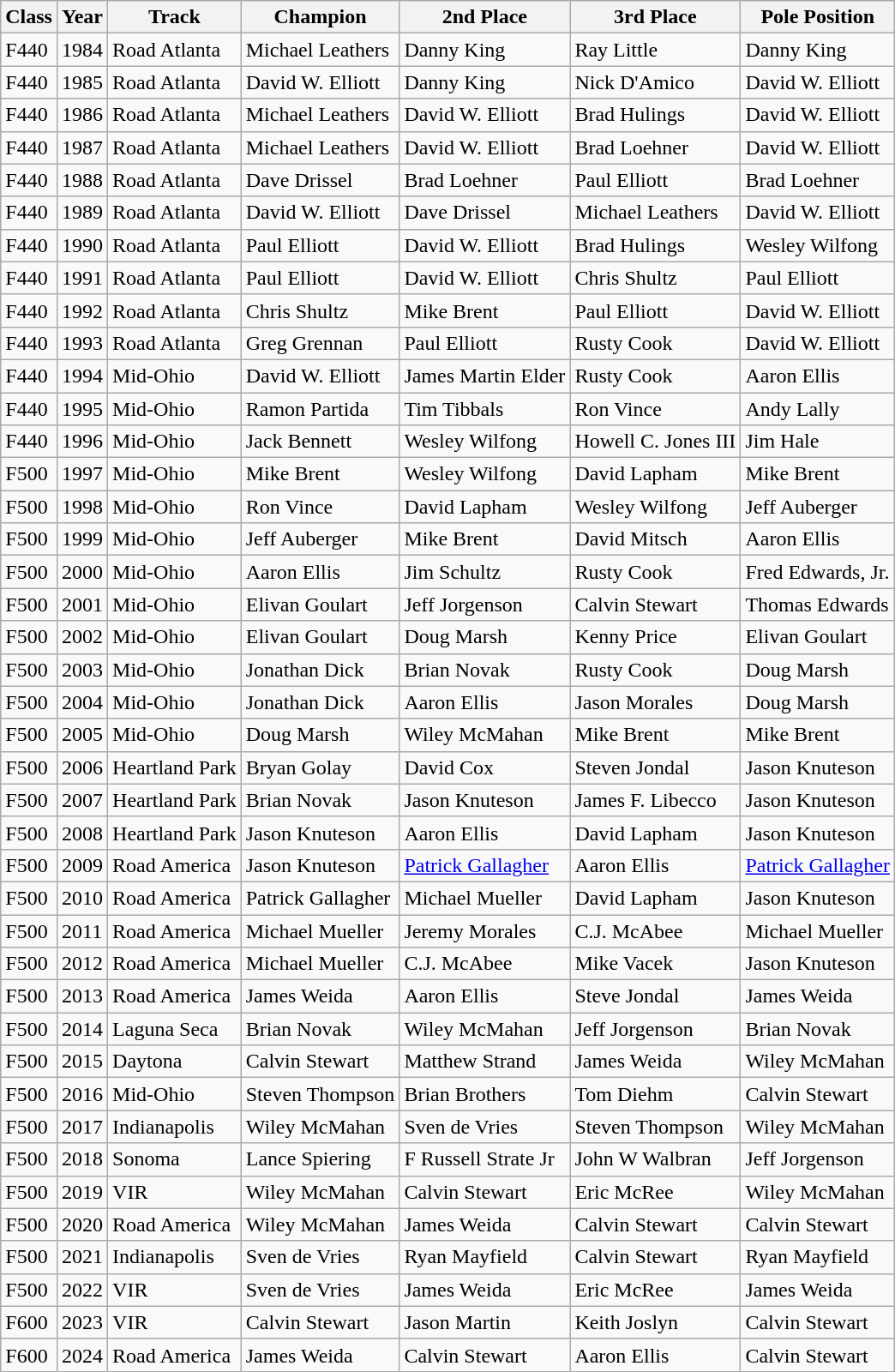<table class="wikitable">
<tr>
<th><strong>Class</strong></th>
<th><strong>Year</strong></th>
<th><strong>Track</strong></th>
<th><strong>Champion</strong></th>
<th><strong>2nd Place</strong></th>
<th><strong>3rd Place</strong></th>
<th><strong>Pole Position</strong></th>
</tr>
<tr>
<td>F440</td>
<td>1984</td>
<td>Road Atlanta</td>
<td>Michael Leathers</td>
<td>Danny King</td>
<td>Ray Little</td>
<td>Danny King</td>
</tr>
<tr>
<td>F440</td>
<td>1985</td>
<td>Road Atlanta</td>
<td>David W. Elliott</td>
<td>Danny King</td>
<td>Nick D'Amico</td>
<td>David W. Elliott</td>
</tr>
<tr>
<td>F440</td>
<td>1986</td>
<td>Road Atlanta</td>
<td>Michael Leathers</td>
<td>David W. Elliott</td>
<td>Brad Hulings</td>
<td>David W. Elliott</td>
</tr>
<tr>
<td>F440</td>
<td>1987</td>
<td>Road Atlanta</td>
<td>Michael Leathers</td>
<td>David W. Elliott</td>
<td>Brad Loehner</td>
<td>David W. Elliott</td>
</tr>
<tr>
<td>F440</td>
<td>1988</td>
<td>Road Atlanta</td>
<td>Dave Drissel</td>
<td>Brad Loehner</td>
<td>Paul Elliott</td>
<td>Brad Loehner</td>
</tr>
<tr>
<td>F440</td>
<td>1989</td>
<td>Road Atlanta</td>
<td>David W. Elliott</td>
<td>Dave Drissel</td>
<td>Michael Leathers</td>
<td>David W. Elliott</td>
</tr>
<tr>
<td>F440</td>
<td>1990</td>
<td>Road Atlanta</td>
<td>Paul Elliott</td>
<td>David W. Elliott</td>
<td>Brad Hulings</td>
<td>Wesley Wilfong</td>
</tr>
<tr>
<td>F440</td>
<td>1991</td>
<td>Road Atlanta</td>
<td>Paul Elliott</td>
<td>David W. Elliott</td>
<td>Chris Shultz</td>
<td>Paul Elliott</td>
</tr>
<tr>
<td>F440</td>
<td>1992</td>
<td>Road Atlanta</td>
<td>Chris Shultz</td>
<td>Mike Brent</td>
<td>Paul Elliott</td>
<td>David W. Elliott</td>
</tr>
<tr>
<td>F440</td>
<td>1993</td>
<td>Road Atlanta</td>
<td>Greg Grennan</td>
<td>Paul Elliott</td>
<td>Rusty Cook</td>
<td>David W. Elliott</td>
</tr>
<tr>
<td>F440</td>
<td>1994</td>
<td>Mid-Ohio</td>
<td>David W. Elliott</td>
<td>James Martin Elder</td>
<td>Rusty Cook</td>
<td>Aaron Ellis</td>
</tr>
<tr>
<td>F440</td>
<td>1995</td>
<td>Mid-Ohio</td>
<td>Ramon Partida</td>
<td>Tim Tibbals</td>
<td>Ron Vince</td>
<td>Andy Lally</td>
</tr>
<tr>
<td>F440</td>
<td>1996</td>
<td>Mid-Ohio</td>
<td>Jack Bennett</td>
<td>Wesley Wilfong</td>
<td>Howell C. Jones III</td>
<td>Jim Hale</td>
</tr>
<tr>
<td>F500</td>
<td>1997</td>
<td>Mid-Ohio</td>
<td>Mike Brent</td>
<td>Wesley Wilfong</td>
<td>David Lapham</td>
<td>Mike Brent</td>
</tr>
<tr>
<td>F500</td>
<td>1998</td>
<td>Mid-Ohio</td>
<td>Ron Vince</td>
<td>David Lapham</td>
<td>Wesley Wilfong</td>
<td>Jeff Auberger</td>
</tr>
<tr>
<td>F500</td>
<td>1999</td>
<td>Mid-Ohio</td>
<td>Jeff Auberger</td>
<td>Mike Brent</td>
<td>David Mitsch</td>
<td>Aaron Ellis</td>
</tr>
<tr>
<td>F500</td>
<td>2000</td>
<td>Mid-Ohio</td>
<td>Aaron Ellis</td>
<td>Jim Schultz</td>
<td>Rusty Cook</td>
<td>Fred Edwards, Jr.</td>
</tr>
<tr>
<td>F500</td>
<td>2001</td>
<td>Mid-Ohio</td>
<td>Elivan Goulart</td>
<td>Jeff Jorgenson</td>
<td>Calvin Stewart</td>
<td>Thomas Edwards</td>
</tr>
<tr>
<td>F500</td>
<td>2002</td>
<td>Mid-Ohio</td>
<td>Elivan Goulart</td>
<td>Doug Marsh</td>
<td>Kenny Price</td>
<td>Elivan Goulart</td>
</tr>
<tr>
<td>F500</td>
<td>2003</td>
<td>Mid-Ohio</td>
<td>Jonathan Dick</td>
<td>Brian Novak</td>
<td>Rusty Cook</td>
<td>Doug Marsh</td>
</tr>
<tr>
<td>F500</td>
<td>2004</td>
<td>Mid-Ohio</td>
<td>Jonathan Dick</td>
<td>Aaron Ellis</td>
<td>Jason Morales</td>
<td>Doug Marsh</td>
</tr>
<tr>
<td>F500</td>
<td>2005</td>
<td>Mid-Ohio</td>
<td>Doug Marsh</td>
<td>Wiley McMahan</td>
<td>Mike Brent</td>
<td>Mike Brent</td>
</tr>
<tr>
<td>F500</td>
<td>2006</td>
<td>Heartland Park</td>
<td>Bryan Golay</td>
<td>David Cox</td>
<td>Steven Jondal</td>
<td>Jason Knuteson</td>
</tr>
<tr>
<td>F500</td>
<td>2007</td>
<td>Heartland Park</td>
<td>Brian Novak</td>
<td>Jason Knuteson</td>
<td>James F. Libecco</td>
<td>Jason Knuteson</td>
</tr>
<tr>
<td>F500</td>
<td>2008</td>
<td>Heartland Park</td>
<td>Jason Knuteson</td>
<td>Aaron Ellis</td>
<td>David Lapham</td>
<td>Jason Knuteson</td>
</tr>
<tr>
<td>F500</td>
<td>2009</td>
<td>Road America</td>
<td>Jason Knuteson</td>
<td><a href='#'>Patrick Gallagher</a></td>
<td>Aaron Ellis</td>
<td><a href='#'>Patrick Gallagher</a></td>
</tr>
<tr>
<td>F500</td>
<td>2010</td>
<td>Road America</td>
<td>Patrick Gallagher</td>
<td>Michael Mueller</td>
<td>David Lapham</td>
<td>Jason Knuteson</td>
</tr>
<tr>
<td>F500</td>
<td>2011</td>
<td>Road America</td>
<td>Michael Mueller</td>
<td>Jeremy Morales</td>
<td>C.J. McAbee</td>
<td>Michael Mueller</td>
</tr>
<tr>
<td>F500</td>
<td>2012</td>
<td>Road America</td>
<td>Michael Mueller</td>
<td>C.J. McAbee</td>
<td>Mike Vacek</td>
<td>Jason Knuteson</td>
</tr>
<tr>
<td>F500</td>
<td>2013</td>
<td>Road America</td>
<td>James Weida</td>
<td>Aaron Ellis</td>
<td>Steve Jondal</td>
<td>James Weida</td>
</tr>
<tr>
<td>F500</td>
<td>2014</td>
<td>Laguna Seca</td>
<td>Brian Novak</td>
<td>Wiley McMahan</td>
<td>Jeff Jorgenson</td>
<td>Brian Novak</td>
</tr>
<tr>
<td>F500</td>
<td>2015</td>
<td>Daytona</td>
<td>Calvin Stewart</td>
<td>Matthew Strand</td>
<td>James Weida</td>
<td>Wiley McMahan</td>
</tr>
<tr>
<td>F500</td>
<td>2016</td>
<td>Mid-Ohio</td>
<td>Steven Thompson</td>
<td>Brian Brothers</td>
<td>Tom Diehm</td>
<td>Calvin Stewart</td>
</tr>
<tr>
<td>F500</td>
<td>2017</td>
<td>Indianapolis</td>
<td>Wiley McMahan</td>
<td>Sven de Vries</td>
<td>Steven Thompson</td>
<td>Wiley McMahan</td>
</tr>
<tr>
<td>F500</td>
<td>2018</td>
<td>Sonoma</td>
<td>Lance Spiering</td>
<td>F Russell Strate Jr</td>
<td>John W Walbran</td>
<td>Jeff Jorgenson</td>
</tr>
<tr>
<td>F500</td>
<td>2019</td>
<td>VIR</td>
<td>Wiley McMahan</td>
<td>Calvin Stewart</td>
<td>Eric McRee</td>
<td>Wiley McMahan</td>
</tr>
<tr>
<td>F500</td>
<td>2020</td>
<td>Road America</td>
<td>Wiley McMahan</td>
<td>James Weida</td>
<td>Calvin Stewart</td>
<td>Calvin Stewart</td>
</tr>
<tr>
<td>F500</td>
<td>2021</td>
<td>Indianapolis</td>
<td>Sven de Vries</td>
<td>Ryan Mayfield</td>
<td>Calvin Stewart</td>
<td>Ryan Mayfield</td>
</tr>
<tr>
<td>F500</td>
<td>2022</td>
<td>VIR</td>
<td>Sven de Vries</td>
<td>James Weida</td>
<td>Eric McRee</td>
<td>James Weida</td>
</tr>
<tr>
<td>F600</td>
<td>2023</td>
<td>VIR</td>
<td>Calvin Stewart</td>
<td>Jason Martin</td>
<td>Keith Joslyn</td>
<td>Calvin Stewart</td>
</tr>
<tr>
<td>F600</td>
<td>2024</td>
<td>Road America</td>
<td>James Weida</td>
<td>Calvin Stewart</td>
<td>Aaron Ellis</td>
<td>Calvin Stewart</td>
</tr>
</table>
